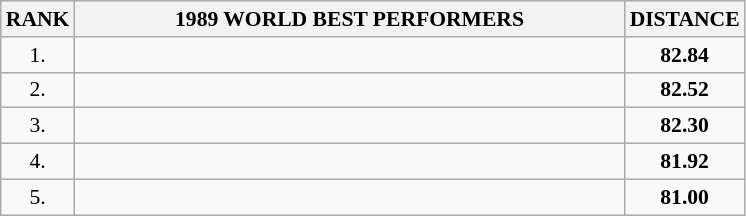<table class="wikitable" style="border-collapse: collapse; font-size: 90%;">
<tr>
<th>RANK</th>
<th align="center" style="width: 25em">1989 WORLD BEST PERFORMERS</th>
<th align="center" style="width: 5em">DISTANCE</th>
</tr>
<tr>
<td align="center">1.</td>
<td></td>
<td align="center"><strong>82.84</strong></td>
</tr>
<tr>
<td align="center">2.</td>
<td></td>
<td align="center"><strong>82.52</strong></td>
</tr>
<tr>
<td align="center">3.</td>
<td></td>
<td align="center"><strong>82.30</strong></td>
</tr>
<tr>
<td align="center">4.</td>
<td></td>
<td align="center"><strong>81.92</strong></td>
</tr>
<tr>
<td align="center">5.</td>
<td></td>
<td align="center"><strong>81.00</strong></td>
</tr>
</table>
